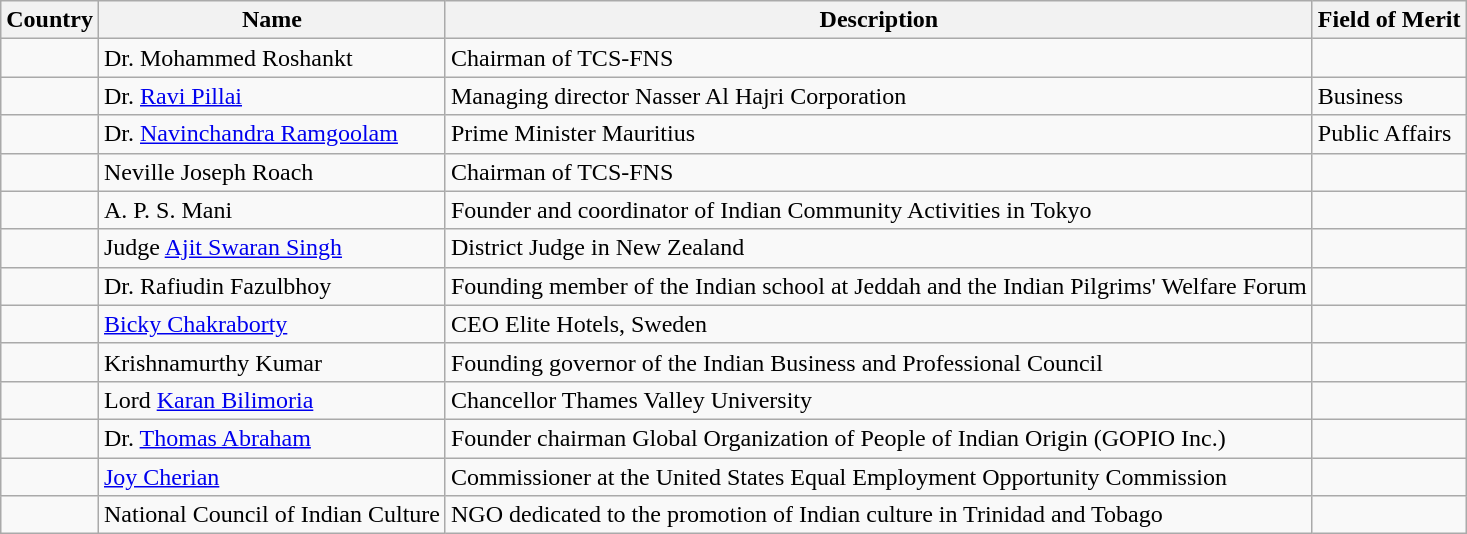<table class="wikitable">
<tr>
<th>Country</th>
<th>Name</th>
<th>Description</th>
<th>Field of Merit</th>
</tr>
<tr>
<td></td>
<td>Dr. Mohammed Roshankt</td>
<td>Chairman of TCS-FNS</td>
<td></td>
</tr>
<tr>
<td></td>
<td>Dr. <a href='#'>Ravi Pillai</a></td>
<td>Managing director Nasser Al Hajri Corporation</td>
<td>Business</td>
</tr>
<tr>
<td></td>
<td>Dr. <a href='#'>Navinchandra Ramgoolam</a></td>
<td>Prime Minister Mauritius</td>
<td>Public Affairs</td>
</tr>
<tr>
<td></td>
<td>Neville Joseph Roach</td>
<td>Chairman of TCS-FNS</td>
<td></td>
</tr>
<tr>
<td></td>
<td>A. P. S. Mani</td>
<td>Founder and coordinator of Indian Community Activities in Tokyo</td>
<td></td>
</tr>
<tr>
<td></td>
<td>Judge <a href='#'>Ajit Swaran Singh</a></td>
<td>District Judge in New Zealand</td>
<td></td>
</tr>
<tr>
<td></td>
<td>Dr. Rafiudin Fazulbhoy</td>
<td>Founding member of the Indian school at Jeddah and the Indian Pilgrims' Welfare Forum</td>
<td></td>
</tr>
<tr>
<td></td>
<td><a href='#'>Bicky Chakraborty</a></td>
<td>CEO Elite Hotels, Sweden</td>
<td></td>
</tr>
<tr>
<td></td>
<td>Krishnamurthy Kumar</td>
<td>Founding governor of the Indian Business and Professional Council</td>
<td></td>
</tr>
<tr>
<td></td>
<td>Lord <a href='#'>Karan Bilimoria</a></td>
<td>Chancellor Thames Valley University</td>
<td></td>
</tr>
<tr>
<td></td>
<td>Dr. <a href='#'>Thomas Abraham</a></td>
<td>Founder chairman Global Organization of People of Indian Origin (GOPIO Inc.)</td>
<td></td>
</tr>
<tr>
<td></td>
<td><a href='#'>Joy Cherian</a></td>
<td>Commissioner at the United States Equal Employment Opportunity Commission</td>
<td></td>
</tr>
<tr>
<td></td>
<td>National Council of Indian Culture</td>
<td>NGO dedicated to the promotion of Indian culture in Trinidad and Tobago</td>
<td></td>
</tr>
</table>
